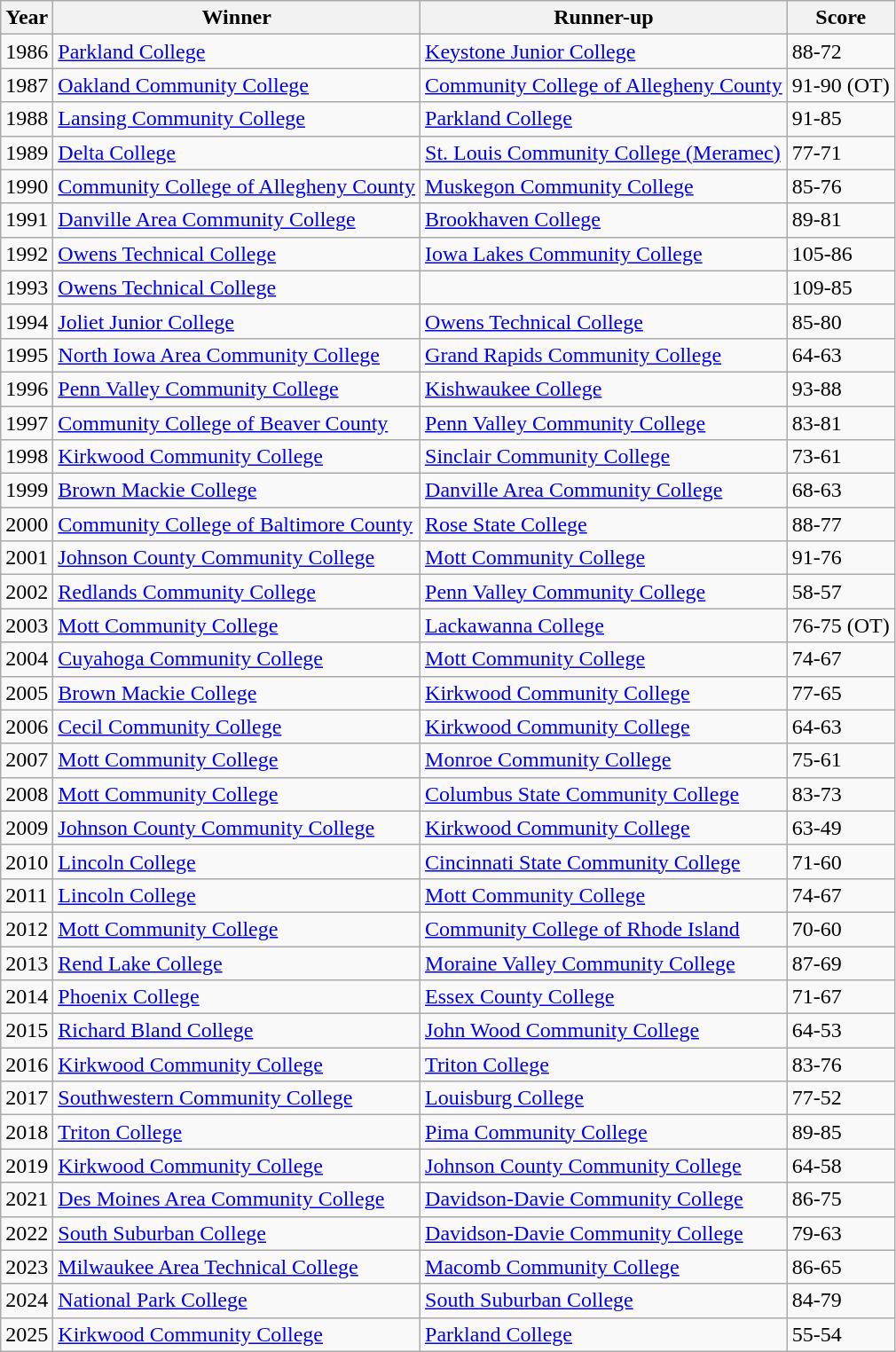<table class="wikitable sortable" font=90%">
<tr>
<th>Year</th>
<th>Winner</th>
<th>Runner-up</th>
<th>Score</th>
</tr>
<tr>
<td>1986</td>
<td><a href='#'>Parkland College</a></td>
<td><a href='#'> Keystone Junior College</a></td>
<td>88-72</td>
</tr>
<tr>
<td>1987</td>
<td><a href='#'>Oakland Community College</a></td>
<td><a href='#'>Community College of Allegheny County</a></td>
<td>91-90 (OT)</td>
</tr>
<tr>
<td>1988</td>
<td><a href='#'>Lansing Community College</a></td>
<td><a href='#'>Parkland College</a></td>
<td>91-85</td>
</tr>
<tr>
<td>1989</td>
<td><a href='#'>Delta College</a></td>
<td><a href='#'> St. Louis Community College (Meramec)</a></td>
<td>77-71</td>
</tr>
<tr>
<td>1990</td>
<td><a href='#'>Community College of Allegheny County</a></td>
<td><a href='#'>Muskegon Community College</a></td>
<td>85-76</td>
</tr>
<tr>
<td>1991</td>
<td><a href='#'>Danville Area Community College</a></td>
<td><a href='#'>Brookhaven College</a></td>
<td>89-81</td>
</tr>
<tr>
<td>1992</td>
<td><a href='#'> Owens Technical College</a></td>
<td><a href='#'>Iowa Lakes Community College</a></td>
<td>105-86</td>
</tr>
<tr>
<td>1993</td>
<td><a href='#'> Owens Technical College</a></td>
<td></td>
<td>109-85</td>
</tr>
<tr>
<td>1994</td>
<td><a href='#'>Joliet Junior College</a></td>
<td><a href='#'> Owens Technical College</a></td>
<td>85-80</td>
</tr>
<tr>
<td>1995</td>
<td><a href='#'>North Iowa Area Community College</a></td>
<td><a href='#'>Grand Rapids Community College</a></td>
<td>64-63</td>
</tr>
<tr>
<td>1996</td>
<td><a href='#'>Penn Valley Community College</a></td>
<td><a href='#'>Kishwaukee College</a></td>
<td>93-88</td>
</tr>
<tr>
<td>1997</td>
<td><a href='#'>Community College of Beaver County</a></td>
<td><a href='#'>Penn Valley Community College</a></td>
<td>83-81</td>
</tr>
<tr>
<td>1998</td>
<td><a href='#'>Kirkwood Community College</a></td>
<td><a href='#'>Sinclair Community College</a></td>
<td>73-61</td>
</tr>
<tr>
<td>1999</td>
<td><a href='#'>Brown Mackie College</a></td>
<td><a href='#'>Danville Area Community College</a></td>
<td>68-63</td>
</tr>
<tr>
<td>2000</td>
<td><a href='#'>Community College of Baltimore County</a></td>
<td><a href='#'>Rose State College</a></td>
<td>88-77</td>
</tr>
<tr>
<td>2001</td>
<td><a href='#'>Johnson County Community College</a></td>
<td><a href='#'>Mott Community College</a></td>
<td>91-76</td>
</tr>
<tr>
<td>2002</td>
<td><a href='#'>Redlands Community College</a></td>
<td><a href='#'>Penn Valley Community College</a></td>
<td>58-57</td>
</tr>
<tr>
<td>2003</td>
<td><a href='#'>Mott Community College</a></td>
<td><a href='#'>Lackawanna College</a></td>
<td>76-75 (OT)</td>
</tr>
<tr>
<td>2004</td>
<td><a href='#'>Cuyahoga Community College</a></td>
<td><a href='#'>Mott Community College</a></td>
<td>74-67</td>
</tr>
<tr>
<td>2005</td>
<td><a href='#'>Brown Mackie College</a></td>
<td><a href='#'>Kirkwood Community College</a></td>
<td>77-65</td>
</tr>
<tr>
<td>2006</td>
<td><a href='#'>Cecil Community College</a></td>
<td><a href='#'>Kirkwood Community College</a></td>
<td>64-63</td>
</tr>
<tr>
<td>2007</td>
<td><a href='#'>Mott Community College</a></td>
<td><a href='#'>Monroe Community College</a></td>
<td>75-61</td>
</tr>
<tr>
<td>2008</td>
<td><a href='#'>Mott Community College</a></td>
<td><a href='#'>Columbus State Community College</a></td>
<td>83-73</td>
</tr>
<tr>
<td>2009</td>
<td><a href='#'>Johnson County Community College</a></td>
<td><a href='#'>Kirkwood Community College</a></td>
<td>63-49</td>
</tr>
<tr>
<td>2010</td>
<td><a href='#'>Lincoln College</a></td>
<td><a href='#'> Cincinnati State Community College</a></td>
<td>71-60</td>
</tr>
<tr>
<td>2011</td>
<td><a href='#'>Lincoln College</a></td>
<td><a href='#'>Mott Community College</a></td>
<td>74-67</td>
</tr>
<tr>
<td>2012</td>
<td><a href='#'>Mott Community College</a></td>
<td><a href='#'>Community College of Rhode Island</a></td>
<td>70-60</td>
</tr>
<tr>
<td>2013</td>
<td><a href='#'>Rend Lake College</a></td>
<td><a href='#'>Moraine Valley Community College</a></td>
<td>87-69</td>
</tr>
<tr>
<td>2014</td>
<td><a href='#'>Phoenix College</a></td>
<td><a href='#'>Essex County College</a></td>
<td>71-67</td>
</tr>
<tr>
<td>2015</td>
<td><a href='#'>Richard Bland College</a></td>
<td><a href='#'>John Wood Community College</a></td>
<td>64-53</td>
</tr>
<tr>
<td>2016</td>
<td><a href='#'>Kirkwood Community College</a></td>
<td><a href='#'>Triton College</a></td>
<td>83-76</td>
</tr>
<tr>
<td>2017</td>
<td><a href='#'>Southwestern Community College</a></td>
<td><a href='#'>Louisburg College</a></td>
<td>77-52</td>
</tr>
<tr>
<td>2018</td>
<td><a href='#'>Triton College</a></td>
<td><a href='#'>Pima Community College</a></td>
<td>89-85</td>
</tr>
<tr>
<td>2019</td>
<td><a href='#'>Kirkwood Community College</a></td>
<td><a href='#'>Johnson County Community College</a></td>
<td>64-58</td>
</tr>
<tr>
<td>2021</td>
<td><a href='#'>Des Moines Area Community College</a></td>
<td><a href='#'>Davidson-Davie Community College</a></td>
<td>86-75</td>
</tr>
<tr>
<td>2022</td>
<td><a href='#'>South Suburban College</a></td>
<td><a href='#'>Davidson-Davie Community College</a></td>
<td>79-63</td>
</tr>
<tr>
<td>2023</td>
<td><a href='#'>Milwaukee Area Technical College</a></td>
<td><a href='#'>Macomb Community College</a></td>
<td>86-65</td>
</tr>
<tr>
<td>2024</td>
<td><a href='#'>National Park College</a></td>
<td><a href='#'>South Suburban College</a></td>
<td>84-79</td>
</tr>
<tr>
<td>2025</td>
<td><a href='#'>Kirkwood Community College</a></td>
<td><a href='#'>Parkland College</a></td>
<td>55-54</td>
</tr>
</table>
